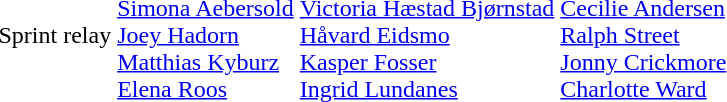<table>
<tr>
<td>Sprint relay</td>
<td><br><a href='#'>Simona Aebersold</a><br><a href='#'>Joey Hadorn</a><br><a href='#'>Matthias Kyburz</a><br><a href='#'>Elena Roos</a></td>
<td><br><a href='#'>Victoria Hæstad Bjørnstad</a><br><a href='#'>Håvard Eidsmo</a><br><a href='#'>Kasper Fosser</a><br><a href='#'>Ingrid Lundanes</a></td>
<td><br><a href='#'>Cecilie Andersen</a><br><a href='#'>Ralph Street</a><br><a href='#'>Jonny Crickmore</a><br><a href='#'>Charlotte Ward</a></td>
</tr>
</table>
